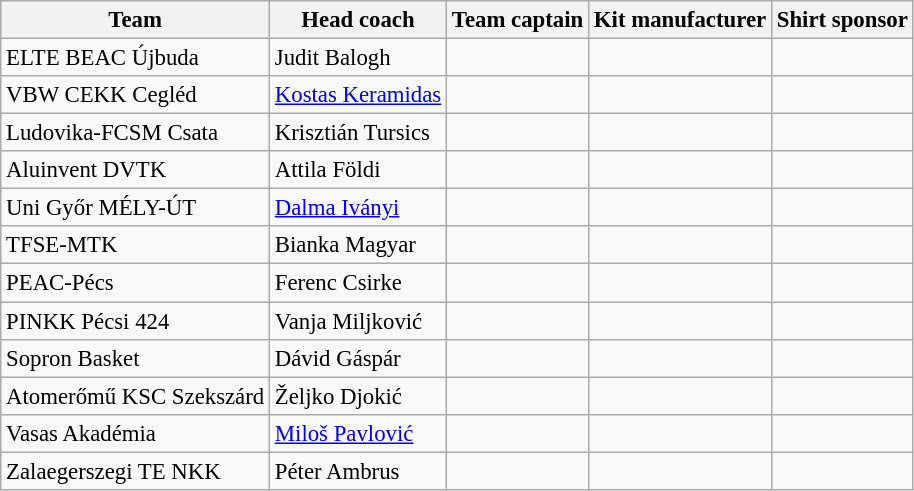<table class="wikitable sortable" style="font-size:95%; text-align: left;">
<tr>
<th>Team</th>
<th>Head coach</th>
<th>Team captain</th>
<th>Kit manufacturer</th>
<th>Shirt sponsor</th>
</tr>
<tr>
<td>ELTE BEAC Újbuda</td>
<td> Judit Balogh</td>
<td></td>
<td></td>
<td></td>
</tr>
<tr>
<td>VBW CEKK Cegléd</td>
<td> <a href='#'>Kostas Keramidas</a></td>
<td></td>
<td></td>
<td></td>
</tr>
<tr>
<td>Ludovika-FCSM Csata</td>
<td> Krisztián Tursics</td>
<td></td>
<td></td>
<td></td>
</tr>
<tr>
<td>Aluinvent DVTK</td>
<td> Attila Földi</td>
<td></td>
<td></td>
<td></td>
</tr>
<tr>
<td>Uni Győr MÉLY-ÚT</td>
<td> <a href='#'>Dalma Iványi</a></td>
<td></td>
<td></td>
<td></td>
</tr>
<tr>
<td>TFSE-MTK</td>
<td> Bianka Magyar</td>
<td></td>
<td></td>
<td></td>
</tr>
<tr>
<td>PEAC-Pécs</td>
<td> Ferenc Csirke</td>
<td></td>
<td></td>
<td></td>
</tr>
<tr>
<td>PINKK Pécsi 424</td>
<td> Vanja Miljković</td>
<td></td>
<td></td>
<td></td>
</tr>
<tr>
<td>Sopron Basket</td>
<td> Dávid Gáspár</td>
<td></td>
<td></td>
<td></td>
</tr>
<tr>
<td>Atomerőmű KSC Szekszárd</td>
<td> Željko Djokić</td>
<td></td>
<td></td>
<td></td>
</tr>
<tr>
<td>Vasas Akadémia</td>
<td> <a href='#'>Miloš Pavlović</a></td>
<td></td>
<td></td>
<td></td>
</tr>
<tr>
<td>Zalaegerszegi TE NKK</td>
<td> Péter Ambrus</td>
<td></td>
<td></td>
<td></td>
</tr>
</table>
